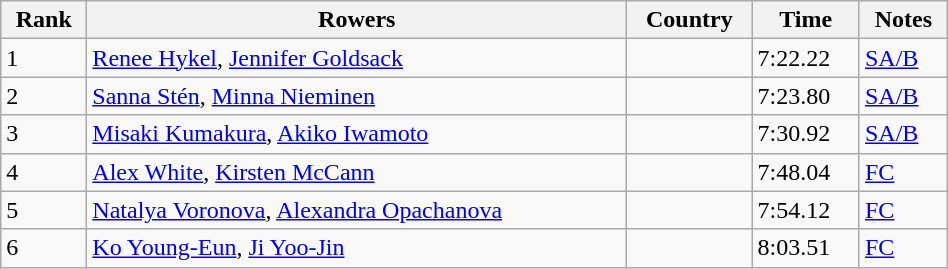<table class="wikitable sortable" width=50%>
<tr>
<th>Rank</th>
<th>Rowers</th>
<th>Country</th>
<th>Time</th>
<th>Notes</th>
</tr>
<tr>
<td>1</td>
<td><a href='#'>Renee Hykel</a>, <a href='#'>Jennifer Goldsack</a></td>
<td></td>
<td>7:22.22</td>
<td><a href='#'>SA/B</a></td>
</tr>
<tr>
<td>2</td>
<td><a href='#'>Sanna Stén</a>, <a href='#'>Minna Nieminen</a></td>
<td></td>
<td>7:23.80</td>
<td><a href='#'>SA/B</a></td>
</tr>
<tr>
<td>3</td>
<td><a href='#'>Misaki Kumakura</a>, <a href='#'>Akiko Iwamoto</a></td>
<td></td>
<td>7:30.92</td>
<td><a href='#'>SA/B</a></td>
</tr>
<tr>
<td>4</td>
<td><a href='#'>Alex White</a>, <a href='#'>Kirsten McCann</a></td>
<td></td>
<td>7:48.04</td>
<td><a href='#'>FC</a></td>
</tr>
<tr>
<td>5</td>
<td><a href='#'>Natalya Voronova</a>, <a href='#'>Alexandra Opachanova</a></td>
<td></td>
<td>7:54.12</td>
<td><a href='#'>FC</a></td>
</tr>
<tr>
<td>6</td>
<td><a href='#'>Ko Young-Eun</a>, <a href='#'>Ji Yoo-Jin</a></td>
<td></td>
<td>8:03.51</td>
<td><a href='#'>FC</a></td>
</tr>
</table>
